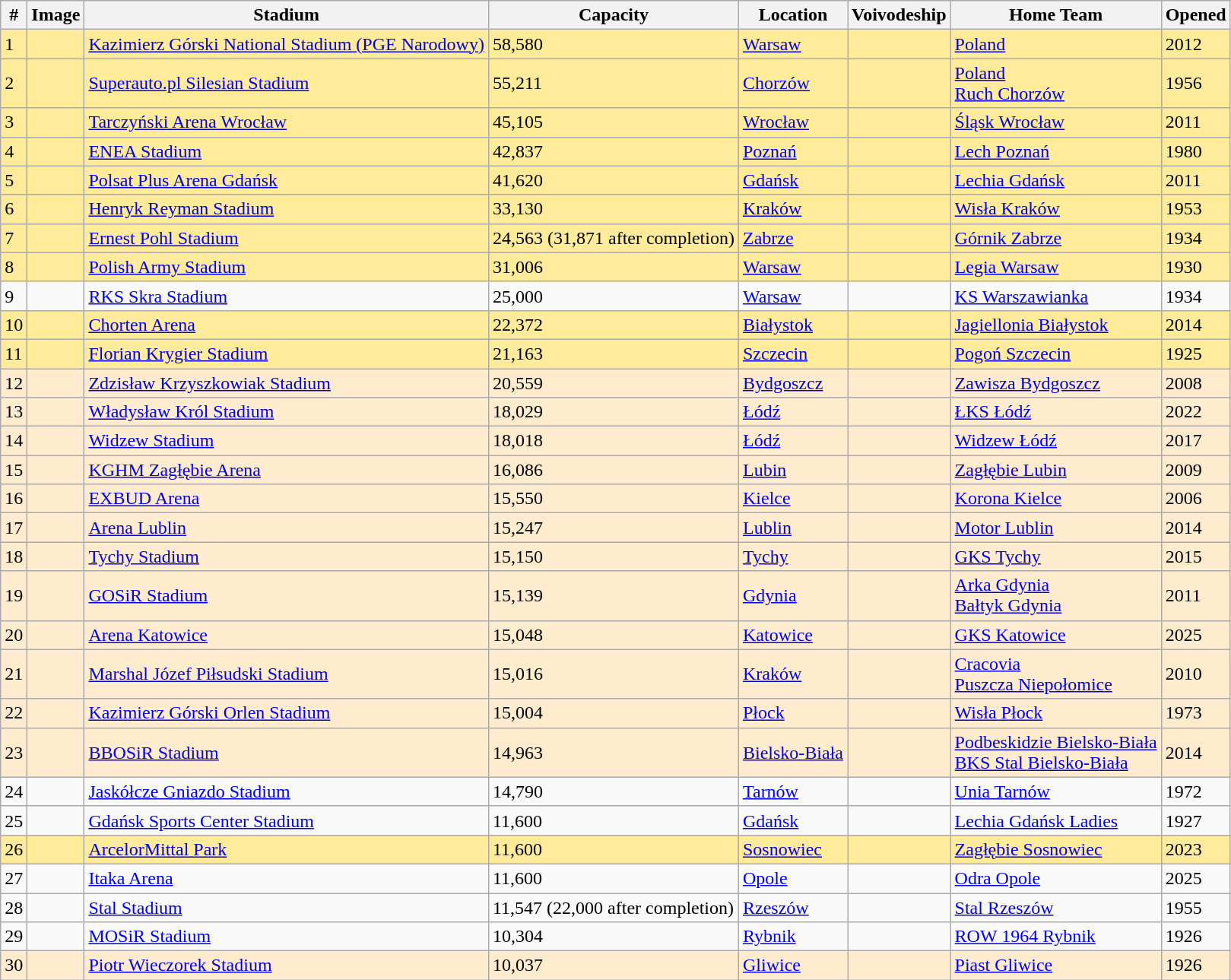<table class="wikitable sortable">
<tr>
<th>#</th>
<th>Image</th>
<th>Stadium</th>
<th>Capacity</th>
<th>Location</th>
<th>Voivodeship</th>
<th>Home Team</th>
<th>Opened</th>
</tr>
<tr style="background-color:#FFEB99;">
<td>1</td>
<td></td>
<td><a href='#'>Kazimierz Górski National Stadium (PGE Narodowy)</a></td>
<td>58,580</td>
<td><a href='#'>Warsaw</a></td>
<td></td>
<td><a href='#'>Poland</a></td>
<td>2012</td>
</tr>
<tr style="background-color:#FFEB99;">
<td>2</td>
<td></td>
<td><a href='#'>Superauto.pl Silesian Stadium</a></td>
<td>55,211</td>
<td><a href='#'>Chorzów</a></td>
<td></td>
<td><a href='#'>Poland</a><br><a href='#'>Ruch Chorzów</a></td>
<td>1956</td>
</tr>
<tr style="background-color:#FFEB99;">
<td>3</td>
<td></td>
<td><a href='#'>Tarczyński Arena Wrocław</a></td>
<td>45,105</td>
<td><a href='#'>Wrocław</a></td>
<td></td>
<td><a href='#'>Śląsk Wrocław</a></td>
<td>2011</td>
</tr>
<tr style="background-color:#FFEB99;">
<td>4</td>
<td></td>
<td><a href='#'>ENEA Stadium</a></td>
<td>42,837</td>
<td><a href='#'>Poznań</a></td>
<td></td>
<td><a href='#'>Lech Poznań</a></td>
<td>1980</td>
</tr>
<tr style="background-color:#FFEB99;">
<td>5</td>
<td></td>
<td><a href='#'>Polsat Plus Arena Gdańsk</a></td>
<td>41,620</td>
<td><a href='#'>Gdańsk</a></td>
<td></td>
<td><a href='#'>Lechia Gdańsk</a></td>
<td>2011</td>
</tr>
<tr style="background-color:#FFEB99;">
<td>6</td>
<td></td>
<td><a href='#'>Henryk Reyman Stadium</a></td>
<td>33,130</td>
<td><a href='#'>Kraków</a></td>
<td></td>
<td><a href='#'>Wisła Kraków</a></td>
<td>1953</td>
</tr>
<tr style="background-color:#FFEB99;">
<td>7</td>
<td></td>
<td><a href='#'>Ernest Pohl Stadium</a></td>
<td>24,563 (31,871 after completion)</td>
<td><a href='#'>Zabrze</a></td>
<td></td>
<td><a href='#'>Górnik Zabrze</a></td>
<td>1934</td>
</tr>
<tr style="background-color:#FFEB99;">
<td>8</td>
<td></td>
<td><a href='#'>Polish Army Stadium</a></td>
<td>31,006</td>
<td><a href='#'>Warsaw</a></td>
<td></td>
<td><a href='#'>Legia Warsaw</a></td>
<td>1930</td>
</tr>
<tr style=>
<td>9</td>
<td></td>
<td><a href='#'>RKS Skra Stadium</a></td>
<td>25,000</td>
<td><a href='#'>Warsaw</a></td>
<td></td>
<td><a href='#'>KS Warszawianka</a></td>
<td>1934</td>
</tr>
<tr style="background-color:#FFEB99;">
<td>10</td>
<td></td>
<td><a href='#'>Chorten Arena</a></td>
<td>22,372</td>
<td><a href='#'>Białystok</a></td>
<td></td>
<td><a href='#'>Jagiellonia Białystok</a></td>
<td>2014</td>
</tr>
<tr style="background-color:#FFEB99;">
<td>11</td>
<td></td>
<td><a href='#'>Florian Krygier Stadium</a></td>
<td>21,163</td>
<td><a href='#'>Szczecin</a></td>
<td></td>
<td><a href='#'>Pogoń Szczecin</a></td>
<td>1925</td>
</tr>
<tr style="background-color:#FFEBCD;">
<td>12</td>
<td></td>
<td><a href='#'>Zdzisław Krzyszkowiak Stadium</a></td>
<td>20,559</td>
<td><a href='#'>Bydgoszcz</a></td>
<td></td>
<td><a href='#'>Zawisza Bydgoszcz</a></td>
<td>2008</td>
</tr>
<tr style="background-color:#FFEBCD;">
<td>13</td>
<td></td>
<td><a href='#'>Władysław Król Stadium</a></td>
<td>18,029</td>
<td><a href='#'>Łódź</a></td>
<td></td>
<td><a href='#'>ŁKS Łódź</a></td>
<td>2022</td>
</tr>
<tr style="background-color:#FFEBCD;">
<td>14</td>
<td></td>
<td><a href='#'>Widzew Stadium</a></td>
<td>18,018</td>
<td><a href='#'>Łódź</a></td>
<td></td>
<td><a href='#'>Widzew Łódź </a></td>
<td>2017</td>
</tr>
<tr style="background-color:#FFEBCD;">
<td>15</td>
<td></td>
<td><a href='#'>KGHM Zagłębie Arena</a></td>
<td>16,086</td>
<td><a href='#'>Lubin</a></td>
<td></td>
<td><a href='#'>Zagłębie Lubin</a></td>
<td>2009</td>
</tr>
<tr style="background-color:#FFEBCD;">
<td>16</td>
<td></td>
<td><a href='#'>EXBUD Arena</a></td>
<td>15,550</td>
<td><a href='#'>Kielce</a></td>
<td></td>
<td><a href='#'>Korona Kielce</a></td>
<td>2006</td>
</tr>
<tr style="background-color:#FFEBCD;">
<td>17</td>
<td></td>
<td><a href='#'>Arena Lublin</a></td>
<td>15,247</td>
<td><a href='#'>Lublin</a></td>
<td></td>
<td><a href='#'>Motor Lublin</a></td>
<td>2014</td>
</tr>
<tr style="background-color:#FFEBCD;">
<td>18</td>
<td></td>
<td><a href='#'>Tychy Stadium</a></td>
<td>15,150</td>
<td><a href='#'>Tychy</a></td>
<td></td>
<td><a href='#'>GKS Tychy</a></td>
<td>2015</td>
</tr>
<tr style="background-color:#FFEBCD;">
<td>19</td>
<td></td>
<td><a href='#'>GOSiR Stadium</a></td>
<td>15,139</td>
<td><a href='#'>Gdynia</a></td>
<td></td>
<td><a href='#'>Arka Gdynia</a><br><a href='#'>Bałtyk Gdynia</a></td>
<td>2011</td>
</tr>
<tr style="background-color:#FFEBCD;">
<td>20</td>
<td></td>
<td><a href='#'>Arena Katowice</a></td>
<td>15,048</td>
<td><a href='#'>Katowice</a></td>
<td></td>
<td><a href='#'>GKS Katowice</a></td>
<td>2025</td>
</tr>
<tr style="background-color:#FFEBCD;">
<td>21</td>
<td></td>
<td><a href='#'>Marshal Józef Piłsudski Stadium</a></td>
<td>15,016</td>
<td><a href='#'>Kraków</a></td>
<td></td>
<td><a href='#'>Cracovia</a> <br> <a href='#'>Puszcza Niepołomice</a></td>
<td>2010</td>
</tr>
<tr style="background-color:#FFEBCD;">
<td>22</td>
<td></td>
<td><a href='#'>Kazimierz Górski Orlen Stadium</a></td>
<td>15,004</td>
<td><a href='#'>Płock</a></td>
<td></td>
<td><a href='#'>Wisła Płock</a></td>
<td>1973</td>
</tr>
<tr style="background-color:#FFEBCD;">
<td>23</td>
<td></td>
<td><a href='#'>BBOSiR Stadium</a></td>
<td>14,963</td>
<td><a href='#'>Bielsko-Biała</a></td>
<td></td>
<td><a href='#'>Podbeskidzie Bielsko-Biała</a><br><a href='#'>BKS Stal Bielsko-Biała</a></td>
<td>2014</td>
</tr>
<tr>
<td>24</td>
<td></td>
<td><a href='#'>Jaskółcze Gniazdo Stadium</a></td>
<td>14,790</td>
<td><a href='#'>Tarnów</a></td>
<td></td>
<td><a href='#'>Unia Tarnów</a></td>
<td>1972</td>
</tr>
<tr>
<td>25</td>
<td></td>
<td><a href='#'>Gdańsk Sports Center Stadium</a></td>
<td>11,600</td>
<td><a href='#'>Gdańsk</a></td>
<td></td>
<td><a href='#'>Lechia Gdańsk Ladies</a></td>
<td>1927</td>
</tr>
<tr style="background-color:#FFEB99;">
<td>26</td>
<td></td>
<td><a href='#'>ArcelorMittal Park</a></td>
<td>11,600</td>
<td><a href='#'>Sosnowiec</a></td>
<td></td>
<td><a href='#'>Zagłębie Sosnowiec</a></td>
<td>2023</td>
</tr>
<tr>
<td>27</td>
<td></td>
<td><a href='#'>Itaka Arena</a></td>
<td>11,600</td>
<td><a href='#'>Opole</a></td>
<td></td>
<td><a href='#'>Odra Opole</a></td>
<td>2025</td>
</tr>
<tr>
<td>28</td>
<td></td>
<td><a href='#'>Stal Stadium</a></td>
<td>11,547 (22,000 after completion)</td>
<td><a href='#'>Rzeszów</a></td>
<td></td>
<td><a href='#'>Stal Rzeszów</a></td>
<td>1955</td>
</tr>
<tr>
<td>29</td>
<td></td>
<td><a href='#'>MOSiR Stadium</a></td>
<td>10,304</td>
<td><a href='#'>Rybnik</a></td>
<td></td>
<td><a href='#'>ROW 1964 Rybnik</a></td>
<td>1926</td>
</tr>
<tr style="background-color:#FFEBCD;">
<td>30</td>
<td></td>
<td><a href='#'>Piotr Wieczorek Stadium</a></td>
<td>10,037</td>
<td><a href='#'>Gliwice</a></td>
<td></td>
<td><a href='#'>Piast Gliwice</a></td>
<td>1926</td>
</tr>
</table>
